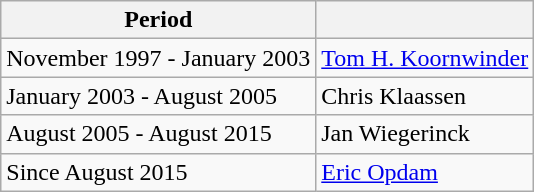<table class="wikitable">
<tr>
<th>Period</th>
<th></th>
</tr>
<tr>
<td>November 1997 - January 2003</td>
<td><a href='#'>Tom H. Koornwinder</a></td>
</tr>
<tr>
<td>January 2003 - August 2005</td>
<td>Chris Klaassen</td>
</tr>
<tr>
<td>August 2005 - August 2015</td>
<td>Jan Wiegerinck</td>
</tr>
<tr>
<td>Since August 2015</td>
<td><a href='#'>Eric Opdam</a></td>
</tr>
</table>
